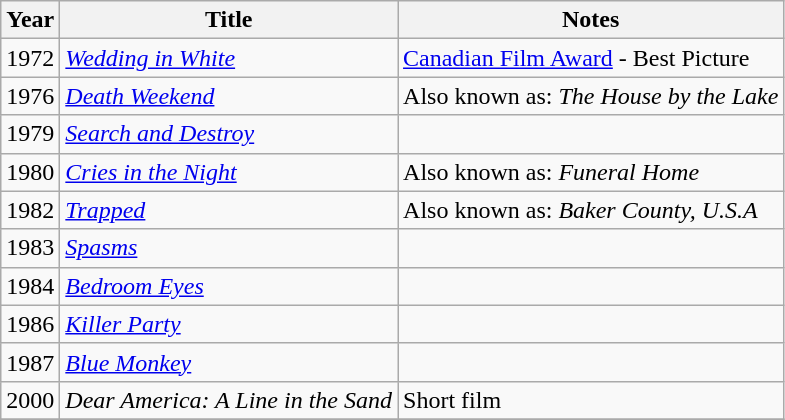<table class="wikitable">
<tr>
<th>Year</th>
<th>Title</th>
<th>Notes</th>
</tr>
<tr>
<td>1972</td>
<td><em><a href='#'>Wedding in White</a></em></td>
<td><a href='#'>Canadian Film Award</a> - Best Picture</td>
</tr>
<tr>
<td>1976</td>
<td><em><a href='#'>Death Weekend</a></em></td>
<td>Also known as: <em>The House by the Lake</em></td>
</tr>
<tr>
<td>1979</td>
<td><em><a href='#'>Search and Destroy</a></em></td>
<td></td>
</tr>
<tr>
<td>1980</td>
<td><em><a href='#'>Cries in the Night</a></em></td>
<td>Also known as: <em>Funeral Home</em></td>
</tr>
<tr>
<td>1982</td>
<td><em><a href='#'>Trapped</a></em></td>
<td>Also known as: <em>Baker County, U.S.A</em></td>
</tr>
<tr>
<td>1983</td>
<td><em><a href='#'>Spasms</a></em></td>
<td></td>
</tr>
<tr>
<td>1984</td>
<td><em><a href='#'>Bedroom Eyes</a></em></td>
<td></td>
</tr>
<tr>
<td>1986</td>
<td><em><a href='#'>Killer Party</a></em></td>
<td></td>
</tr>
<tr>
<td>1987</td>
<td><em><a href='#'>Blue Monkey</a></em></td>
<td></td>
</tr>
<tr>
<td>2000</td>
<td><em>Dear America: A Line in the Sand</em></td>
<td>Short film</td>
</tr>
<tr>
</tr>
</table>
